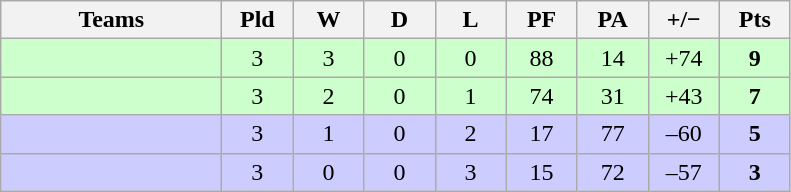<table class="wikitable" style="text-align: center;">
<tr>
<th width="140">Teams</th>
<th width="40">Pld</th>
<th width="40">W</th>
<th width="40">D</th>
<th width="40">L</th>
<th width="40">PF</th>
<th width="40">PA</th>
<th width="40">+/−</th>
<th width="40">Pts</th>
</tr>
<tr bgcolor=ccffcc>
<td align=left></td>
<td>3</td>
<td>3</td>
<td>0</td>
<td>0</td>
<td>88</td>
<td>14</td>
<td>+74</td>
<td><strong>9</strong></td>
</tr>
<tr bgcolor=ccffcc>
<td align=left></td>
<td>3</td>
<td>2</td>
<td>0</td>
<td>1</td>
<td>74</td>
<td>31</td>
<td>+43</td>
<td><strong>7</strong></td>
</tr>
<tr bgcolor=ccccff>
<td align=left></td>
<td>3</td>
<td>1</td>
<td>0</td>
<td>2</td>
<td>17</td>
<td>77</td>
<td>–60</td>
<td><strong>5</strong></td>
</tr>
<tr bgcolor=ccccff>
<td align=left></td>
<td>3</td>
<td>0</td>
<td>0</td>
<td>3</td>
<td>15</td>
<td>72</td>
<td>–57</td>
<td><strong>3</strong></td>
</tr>
</table>
